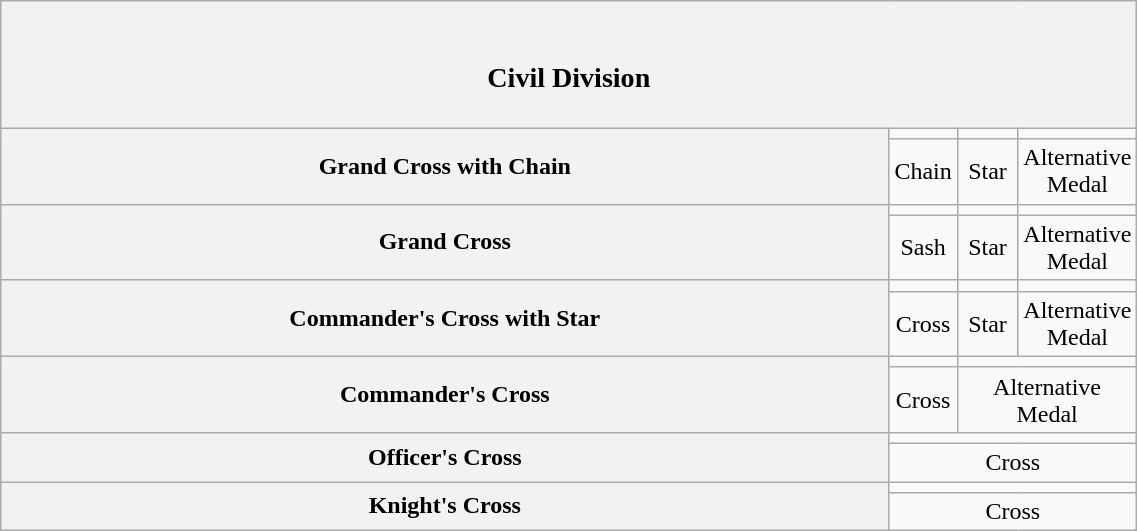<table class="wikitable" width="60%" align="center">
<tr>
<th colspan="4"><br><h3>Civil Division</h3></th>
</tr>
<tr>
<th rowspan="2"><strong>Grand Cross with Chain</strong></th>
<td align="center" valign="center" width="33,33%"></td>
<td align="center" valign="center" width="33,33%"></td>
<td align="center" valign="center" width="33,33%"></td>
</tr>
<tr>
<td align="center" valign="center" width="33,33%">Chain</td>
<td align="center" valign="center" width="33,33%">Star</td>
<td align="center" valign="center" width="33,33%">Alternative Medal</td>
</tr>
<tr>
<th rowspan="2"><strong>Grand Cross</strong></th>
<td align="center" valign="center" width="33,33%"></td>
<td align="center" valign="center" width="33,33%"></td>
<td align="center" valign="center" width="33,33%"></td>
</tr>
<tr>
<td align="center" valign="center" width="33,33%">Sash</td>
<td align="center" valign="center" width="33,33%">Star</td>
<td align="center" valign="center" width="33,33%">Alternative Medal</td>
</tr>
<tr>
<th rowspan="2"><strong>Commander's Cross with Star</strong></th>
<td align="center" valign="center" width="33,33%"></td>
<td align="center" valign="center" width="33,33%"></td>
<td align="center" valign="center" width="33,33%"></td>
</tr>
<tr>
<td align="center" valign="center" width="33,33%">Cross</td>
<td align="center" valign="center" width="33,33%">Star</td>
<td align="center" valign="center" width="33,33%">Alternative Medal</td>
</tr>
<tr>
<th rowspan="2"><strong>Commander's Cross</strong></th>
<td align="center" valign="center" width="33,33%"></td>
<td colspan="2" align="center" valign="center" width="33,33%"></td>
</tr>
<tr>
<td align="center" valign="center" width="33,33%">Cross</td>
<td colspan="2" align="center" valign="center" width="33,33%">Alternative Medal</td>
</tr>
<tr>
<th rowspan="2"><strong>Officer's Cross</strong></th>
<td colspan="3"></td>
</tr>
<tr>
<td colspan="3" align="center" valign="center" width="33,33%">Cross</td>
</tr>
<tr>
<th rowspan="2"><strong>Knight's Cross</strong></th>
<td colspan="3"></td>
</tr>
<tr>
<td colspan="3" align="center" valign="center" width="33,33%">Cross</td>
</tr>
</table>
